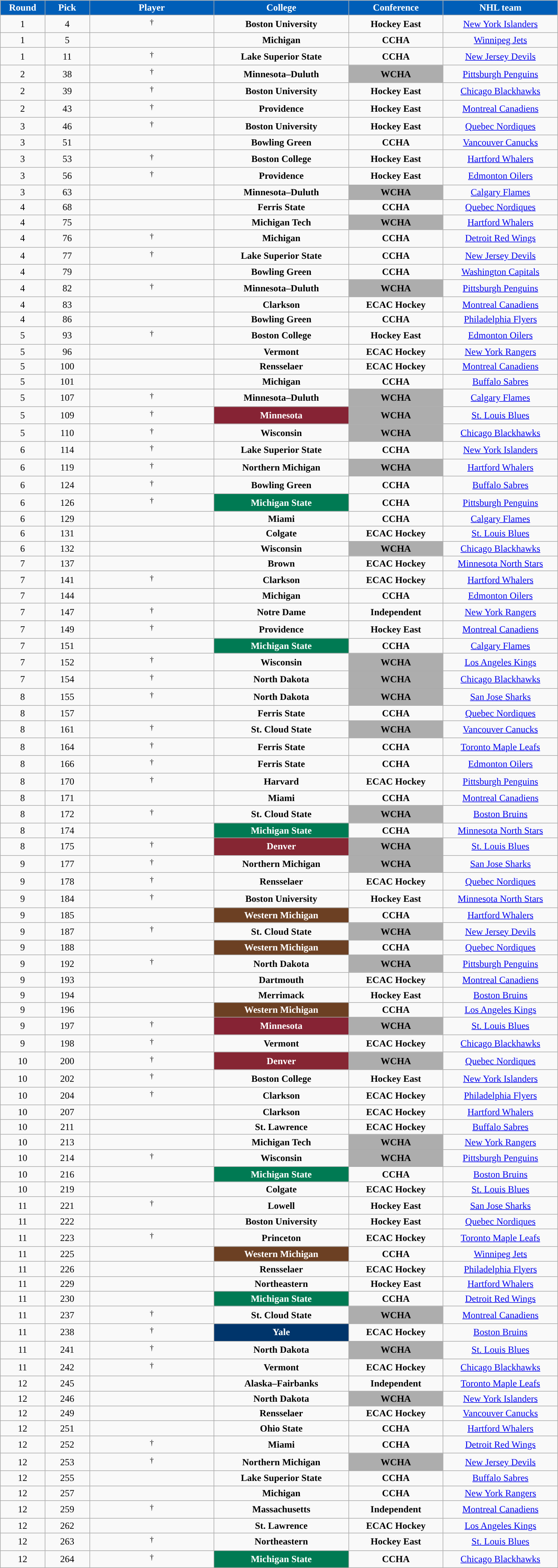<table class="wikitable sortable" width="75%">
<tr>
<th style="color:white; background-color:#005EB8; width: 4em;">Round</th>
<th style="color:white; background-color:#005EB8; width: 4em;">Pick</th>
<th style="color:white; background-color:#005EB8; width: 12em;">Player</th>
<th style="color:white; background-color:#005EB8; width: 13em;">College</th>
<th style="color:white; background-color:#005EB8; width: 9em;">Conference</th>
<th style="color:white; background-color:#005EB8; width: 11em;">NHL team</th>
</tr>
<tr align="center" bgcolor="">
<td>1</td>
<td>4</td>
<td> <sup>†</sup></td>
<td><strong>Boston University</strong></td>
<td><strong>Hockey East</strong></td>
<td><a href='#'>New York Islanders</a></td>
</tr>
<tr align="center" bgcolor="">
<td>1</td>
<td>5</td>
<td></td>
<td><strong>Michigan</strong></td>
<td><strong>CCHA</strong></td>
<td><a href='#'>Winnipeg Jets</a></td>
</tr>
<tr align="center" bgcolor="">
<td>1</td>
<td>11</td>
<td> <sup>†</sup></td>
<td><strong>Lake Superior State</strong></td>
<td><strong>CCHA</strong></td>
<td><a href='#'>New Jersey Devils</a></td>
</tr>
<tr align="center" bgcolor="">
<td>2</td>
<td>38</td>
<td> <sup>†</sup></td>
<td><strong>Minnesota–Duluth</strong></td>
<td style="color:black; background:#ADADAD; "><strong>WCHA</strong></td>
<td><a href='#'>Pittsburgh Penguins</a></td>
</tr>
<tr align="center" bgcolor="">
<td>2</td>
<td>39</td>
<td> <sup>†</sup></td>
<td><strong>Boston University</strong></td>
<td><strong>Hockey East</strong></td>
<td><a href='#'>Chicago Blackhawks</a></td>
</tr>
<tr align="center" bgcolor="">
<td>2</td>
<td>43</td>
<td> <sup>†</sup></td>
<td><strong>Providence</strong></td>
<td><strong>Hockey East</strong></td>
<td><a href='#'>Montreal Canadiens</a></td>
</tr>
<tr align="center" bgcolor="">
<td>3</td>
<td>46</td>
<td> <sup>†</sup></td>
<td><strong>Boston University</strong></td>
<td><strong>Hockey East</strong></td>
<td><a href='#'>Quebec Nordiques</a></td>
</tr>
<tr align="center" bgcolor="">
<td>3</td>
<td>51</td>
<td></td>
<td><strong>Bowling Green</strong></td>
<td><strong>CCHA</strong></td>
<td><a href='#'>Vancouver Canucks</a></td>
</tr>
<tr align="center" bgcolor="">
<td>3</td>
<td>53</td>
<td> <sup>†</sup></td>
<td><strong>Boston College</strong></td>
<td><strong>Hockey East</strong></td>
<td><a href='#'>Hartford Whalers</a></td>
</tr>
<tr align="center" bgcolor="">
<td>3</td>
<td>56</td>
<td> <sup>†</sup></td>
<td><strong>Providence</strong></td>
<td><strong>Hockey East</strong></td>
<td><a href='#'>Edmonton Oilers</a></td>
</tr>
<tr align="center" bgcolor="">
<td>3</td>
<td>63</td>
<td></td>
<td><strong>Minnesota–Duluth</strong></td>
<td style="color:black; background:#ADADAD; "><strong>WCHA</strong></td>
<td><a href='#'>Calgary Flames</a></td>
</tr>
<tr align="center" bgcolor="">
<td>4</td>
<td>68</td>
<td></td>
<td><strong>Ferris State</strong></td>
<td><strong>CCHA</strong></td>
<td><a href='#'>Quebec Nordiques</a></td>
</tr>
<tr align="center" bgcolor="">
<td>4</td>
<td>75</td>
<td></td>
<td><strong>Michigan Tech</strong></td>
<td style="color:black; background:#ADADAD; "><strong>WCHA</strong></td>
<td><a href='#'>Hartford Whalers</a></td>
</tr>
<tr align="center" bgcolor="">
<td>4</td>
<td>76</td>
<td> <sup>†</sup></td>
<td><strong>Michigan</strong></td>
<td><strong>CCHA</strong></td>
<td><a href='#'>Detroit Red Wings</a></td>
</tr>
<tr align="center" bgcolor="">
<td>4</td>
<td>77</td>
<td> <sup>†</sup></td>
<td><strong>Lake Superior State</strong></td>
<td><strong>CCHA</strong></td>
<td><a href='#'>New Jersey Devils</a></td>
</tr>
<tr align="center" bgcolor="">
<td>4</td>
<td>79</td>
<td></td>
<td><strong>Bowling Green</strong></td>
<td><strong>CCHA</strong></td>
<td><a href='#'>Washington Capitals</a></td>
</tr>
<tr align="center" bgcolor="">
<td>4</td>
<td>82</td>
<td> <sup>†</sup></td>
<td><strong>Minnesota–Duluth</strong></td>
<td style="color:black; background:#ADADAD; "><strong>WCHA</strong></td>
<td><a href='#'>Pittsburgh Penguins</a></td>
</tr>
<tr align="center" bgcolor="">
<td>4</td>
<td>83</td>
<td></td>
<td><strong>Clarkson</strong></td>
<td><strong>ECAC Hockey</strong></td>
<td><a href='#'>Montreal Canadiens</a></td>
</tr>
<tr align="center" bgcolor="">
<td>4</td>
<td>86</td>
<td></td>
<td><strong>Bowling Green</strong></td>
<td><strong>CCHA</strong></td>
<td><a href='#'>Philadelphia Flyers</a></td>
</tr>
<tr align="center" bgcolor="">
<td>5</td>
<td>93</td>
<td> <sup>†</sup></td>
<td><strong>Boston College</strong></td>
<td><strong>Hockey East</strong></td>
<td><a href='#'>Edmonton Oilers</a></td>
</tr>
<tr align="center" bgcolor="">
<td>5</td>
<td>96</td>
<td></td>
<td><strong>Vermont</strong></td>
<td><strong>ECAC Hockey</strong></td>
<td><a href='#'>New York Rangers</a></td>
</tr>
<tr align="center" bgcolor="">
<td>5</td>
<td>100</td>
<td></td>
<td><strong>Rensselaer</strong></td>
<td><strong>ECAC Hockey</strong></td>
<td><a href='#'>Montreal Canadiens</a></td>
</tr>
<tr align="center" bgcolor="">
<td>5</td>
<td>101</td>
<td></td>
<td><strong>Michigan</strong></td>
<td><strong>CCHA</strong></td>
<td><a href='#'>Buffalo Sabres</a></td>
</tr>
<tr align="center" bgcolor="">
<td>5</td>
<td>107</td>
<td> <sup>†</sup></td>
<td><strong>Minnesota–Duluth</strong></td>
<td style="color:black; background:#ADADAD; "><strong>WCHA</strong></td>
<td><a href='#'>Calgary Flames</a></td>
</tr>
<tr align="center" bgcolor="">
<td>5</td>
<td>109</td>
<td> <sup>†</sup></td>
<td style="color:white; background:#862334; "><strong>Minnesota</strong></td>
<td style="color:black; background:#ADADAD; "><strong>WCHA</strong></td>
<td><a href='#'>St. Louis Blues</a></td>
</tr>
<tr align="center" bgcolor="">
<td>5</td>
<td>110</td>
<td> <sup>†</sup></td>
<td><strong>Wisconsin</strong></td>
<td style="color:black; background:#ADADAD; "><strong>WCHA</strong></td>
<td><a href='#'>Chicago Blackhawks</a></td>
</tr>
<tr align="center" bgcolor="">
<td>6</td>
<td>114</td>
<td> <sup>†</sup></td>
<td><strong>Lake Superior State</strong></td>
<td><strong>CCHA</strong></td>
<td><a href='#'>New York Islanders</a></td>
</tr>
<tr align="center" bgcolor="">
<td>6</td>
<td>119</td>
<td> <sup>†</sup></td>
<td><strong>Northern Michigan</strong></td>
<td style="color:black; background:#ADADAD; "><strong>WCHA</strong></td>
<td><a href='#'>Hartford Whalers</a></td>
</tr>
<tr align="center" bgcolor="">
<td>6</td>
<td>124</td>
<td> <sup>†</sup></td>
<td><strong>Bowling Green</strong></td>
<td><strong>CCHA</strong></td>
<td><a href='#'>Buffalo Sabres</a></td>
</tr>
<tr align="center" bgcolor="">
<td>6</td>
<td>126</td>
<td> <sup>†</sup></td>
<td style="color:white; background:#007A53"><strong>Michigan State</strong></td>
<td><strong>CCHA</strong></td>
<td><a href='#'>Pittsburgh Penguins</a></td>
</tr>
<tr align="center" bgcolor="">
<td>6</td>
<td>129</td>
<td></td>
<td><strong>Miami</strong></td>
<td><strong>CCHA</strong></td>
<td><a href='#'>Calgary Flames</a></td>
</tr>
<tr align="center" bgcolor="">
<td>6</td>
<td>131</td>
<td></td>
<td><strong>Colgate</strong></td>
<td><strong>ECAC Hockey</strong></td>
<td><a href='#'>St. Louis Blues</a></td>
</tr>
<tr align="center" bgcolor="">
<td>6</td>
<td>132</td>
<td></td>
<td><strong>Wisconsin</strong></td>
<td style="color:black; background:#ADADAD; "><strong>WCHA</strong></td>
<td><a href='#'>Chicago Blackhawks</a></td>
</tr>
<tr align="center" bgcolor="">
<td>7</td>
<td>137</td>
<td></td>
<td><strong>Brown</strong></td>
<td><strong>ECAC Hockey</strong></td>
<td><a href='#'>Minnesota North Stars</a></td>
</tr>
<tr align="center" bgcolor="">
<td>7</td>
<td>141</td>
<td> <sup>†</sup></td>
<td><strong>Clarkson</strong></td>
<td><strong>ECAC Hockey</strong></td>
<td><a href='#'>Hartford Whalers</a></td>
</tr>
<tr align="center" bgcolor="">
<td>7</td>
<td>144</td>
<td></td>
<td><strong>Michigan</strong></td>
<td><strong>CCHA</strong></td>
<td><a href='#'>Edmonton Oilers</a></td>
</tr>
<tr align="center" bgcolor="">
<td>7</td>
<td>147</td>
<td> <sup>†</sup></td>
<td><strong>Notre Dame</strong></td>
<td><strong>Independent</strong></td>
<td><a href='#'>New York Rangers</a></td>
</tr>
<tr align="center" bgcolor="">
<td>7</td>
<td>149</td>
<td> <sup>†</sup></td>
<td><strong>Providence</strong></td>
<td><strong>Hockey East</strong></td>
<td><a href='#'>Montreal Canadiens</a></td>
</tr>
<tr align="center" bgcolor="">
<td>7</td>
<td>151</td>
<td></td>
<td style="color:white; background:#007A53"><strong>Michigan State</strong></td>
<td><strong>CCHA</strong></td>
<td><a href='#'>Calgary Flames</a></td>
</tr>
<tr align="center" bgcolor="">
<td>7</td>
<td>152</td>
<td> <sup>†</sup></td>
<td><strong>Wisconsin</strong></td>
<td style="color:black; background:#ADADAD; "><strong>WCHA</strong></td>
<td><a href='#'>Los Angeles Kings</a></td>
</tr>
<tr align="center" bgcolor="">
<td>7</td>
<td>154</td>
<td> <sup>†</sup></td>
<td><strong>North Dakota</strong></td>
<td style="color:black; background:#ADADAD; "><strong>WCHA</strong></td>
<td><a href='#'>Chicago Blackhawks</a></td>
</tr>
<tr align="center" bgcolor="">
<td>8</td>
<td>155</td>
<td> <sup>†</sup></td>
<td><strong>North Dakota</strong></td>
<td style="color:black; background:#ADADAD; "><strong>WCHA</strong></td>
<td><a href='#'>San Jose Sharks</a></td>
</tr>
<tr align="center" bgcolor="">
<td>8</td>
<td>157</td>
<td></td>
<td><strong>Ferris State</strong></td>
<td><strong>CCHA</strong></td>
<td><a href='#'>Quebec Nordiques</a></td>
</tr>
<tr align="center" bgcolor="">
<td>8</td>
<td>161</td>
<td> <sup>†</sup></td>
<td><strong>St. Cloud State</strong></td>
<td style="color:black; background:#ADADAD; "><strong>WCHA</strong></td>
<td><a href='#'>Vancouver Canucks</a></td>
</tr>
<tr align="center" bgcolor="">
<td>8</td>
<td>164</td>
<td> <sup>†</sup></td>
<td><strong>Ferris State</strong></td>
<td><strong>CCHA</strong></td>
<td><a href='#'>Toronto Maple Leafs</a></td>
</tr>
<tr align="center" bgcolor="">
<td>8</td>
<td>166</td>
<td> <sup>†</sup></td>
<td><strong>Ferris State</strong></td>
<td><strong>CCHA</strong></td>
<td><a href='#'>Edmonton Oilers</a></td>
</tr>
<tr align="center" bgcolor="">
<td>8</td>
<td>170</td>
<td> <sup>†</sup></td>
<td><strong>Harvard</strong></td>
<td><strong>ECAC Hockey</strong></td>
<td><a href='#'>Pittsburgh Penguins</a></td>
</tr>
<tr align="center" bgcolor="">
<td>8</td>
<td>171</td>
<td></td>
<td><strong>Miami</strong></td>
<td><strong>CCHA</strong></td>
<td><a href='#'>Montreal Canadiens</a></td>
</tr>
<tr align="center" bgcolor="">
<td>8</td>
<td>172</td>
<td> <sup>†</sup></td>
<td><strong>St. Cloud State</strong></td>
<td style="color:black; background:#ADADAD; "><strong>WCHA</strong></td>
<td><a href='#'>Boston Bruins</a></td>
</tr>
<tr align="center" bgcolor="">
<td>8</td>
<td>174</td>
<td></td>
<td style="color:white; background:#007A53"><strong>Michigan State</strong></td>
<td><strong>CCHA</strong></td>
<td><a href='#'>Minnesota North Stars</a></td>
</tr>
<tr align="center" bgcolor="">
<td>8</td>
<td>175</td>
<td> <sup>†</sup></td>
<td style="color:white; background:#862633; "><strong>Denver</strong></td>
<td style="color:black; background:#ADADAD; "><strong>WCHA</strong></td>
<td><a href='#'>St. Louis Blues</a></td>
</tr>
<tr align="center" bgcolor="">
<td>9</td>
<td>177</td>
<td> <sup>†</sup></td>
<td><strong>Northern Michigan</strong></td>
<td style="color:black; background:#ADADAD; "><strong>WCHA</strong></td>
<td><a href='#'>San Jose Sharks</a></td>
</tr>
<tr align="center" bgcolor="">
<td>9</td>
<td>178</td>
<td> <sup>†</sup></td>
<td><strong>Rensselaer</strong></td>
<td><strong>ECAC Hockey</strong></td>
<td><a href='#'>Quebec Nordiques</a></td>
</tr>
<tr align="center" bgcolor="">
<td>9</td>
<td>184</td>
<td> <sup>†</sup></td>
<td><strong>Boston University</strong></td>
<td><strong>Hockey East</strong></td>
<td><a href='#'>Minnesota North Stars</a></td>
</tr>
<tr align="center" bgcolor="">
<td>9</td>
<td>185</td>
<td></td>
<td style="color:white; background:#6C4023; "><strong>Western Michigan</strong></td>
<td><strong>CCHA</strong></td>
<td><a href='#'>Hartford Whalers</a></td>
</tr>
<tr align="center" bgcolor="">
<td>9</td>
<td>187</td>
<td> <sup>†</sup></td>
<td><strong>St. Cloud State</strong></td>
<td style="color:black; background:#ADADAD; "><strong>WCHA</strong></td>
<td><a href='#'>New Jersey Devils</a></td>
</tr>
<tr align="center" bgcolor="">
<td>9</td>
<td>188</td>
<td></td>
<td style="color:white; background:#6C4023; "><strong>Western Michigan</strong></td>
<td><strong>CCHA</strong></td>
<td><a href='#'>Quebec Nordiques</a></td>
</tr>
<tr align="center" bgcolor="">
<td>9</td>
<td>192</td>
<td> <sup>†</sup></td>
<td><strong>North Dakota</strong></td>
<td style="color:black; background:#ADADAD; "><strong>WCHA</strong></td>
<td><a href='#'>Pittsburgh Penguins</a></td>
</tr>
<tr align="center" bgcolor="">
<td>9</td>
<td>193</td>
<td></td>
<td><strong>Dartmouth</strong></td>
<td><strong>ECAC Hockey</strong></td>
<td><a href='#'>Montreal Canadiens</a></td>
</tr>
<tr align="center" bgcolor="">
<td>9</td>
<td>194</td>
<td></td>
<td><strong>Merrimack</strong></td>
<td><strong>Hockey East</strong></td>
<td><a href='#'>Boston Bruins</a></td>
</tr>
<tr align="center" bgcolor="">
<td>9</td>
<td>196</td>
<td></td>
<td style="color:white; background:#6C4023; "><strong>Western Michigan</strong></td>
<td><strong>CCHA</strong></td>
<td><a href='#'>Los Angeles Kings</a></td>
</tr>
<tr align="center" bgcolor="">
<td>9</td>
<td>197</td>
<td> <sup>†</sup></td>
<td style="color:white; background:#862334; "><strong>Minnesota</strong></td>
<td style="color:black; background:#ADADAD; "><strong>WCHA</strong></td>
<td><a href='#'>St. Louis Blues</a></td>
</tr>
<tr align="center" bgcolor="">
<td>9</td>
<td>198</td>
<td> <sup>†</sup></td>
<td><strong>Vermont</strong></td>
<td><strong>ECAC Hockey</strong></td>
<td><a href='#'>Chicago Blackhawks</a></td>
</tr>
<tr align="center" bgcolor="">
<td>10</td>
<td>200</td>
<td> <sup>†</sup></td>
<td style="color:white; background:#862633; "><strong>Denver</strong></td>
<td style="color:black; background:#ADADAD; "><strong>WCHA</strong></td>
<td><a href='#'>Quebec Nordiques</a></td>
</tr>
<tr align="center" bgcolor="">
<td>10</td>
<td>202</td>
<td> <sup>†</sup></td>
<td><strong>Boston College</strong></td>
<td><strong>Hockey East</strong></td>
<td><a href='#'>New York Islanders</a></td>
</tr>
<tr align="center" bgcolor="">
<td>10</td>
<td>204</td>
<td> <sup>†</sup></td>
<td><strong>Clarkson</strong></td>
<td><strong>ECAC Hockey</strong></td>
<td><a href='#'>Philadelphia Flyers</a></td>
</tr>
<tr align="center" bgcolor="">
<td>10</td>
<td>207</td>
<td></td>
<td><strong>Clarkson</strong></td>
<td><strong>ECAC Hockey</strong></td>
<td><a href='#'>Hartford Whalers</a></td>
</tr>
<tr align="center" bgcolor="">
<td>10</td>
<td>211</td>
<td></td>
<td><strong>St. Lawrence</strong></td>
<td><strong>ECAC Hockey</strong></td>
<td><a href='#'>Buffalo Sabres</a></td>
</tr>
<tr align="center" bgcolor="">
<td>10</td>
<td>213</td>
<td></td>
<td><strong>Michigan Tech</strong></td>
<td style="color:black; background:#ADADAD; "><strong>WCHA</strong></td>
<td><a href='#'>New York Rangers</a></td>
</tr>
<tr align="center" bgcolor="">
<td>10</td>
<td>214</td>
<td> <sup>†</sup></td>
<td><strong>Wisconsin</strong></td>
<td style="color:black; background:#ADADAD; "><strong>WCHA</strong></td>
<td><a href='#'>Pittsburgh Penguins</a></td>
</tr>
<tr align="center" bgcolor="">
<td>10</td>
<td>216</td>
<td></td>
<td style="color:white; background:#007A53"><strong>Michigan State</strong></td>
<td><strong>CCHA</strong></td>
<td><a href='#'>Boston Bruins</a></td>
</tr>
<tr align="center" bgcolor="">
<td>10</td>
<td>219</td>
<td></td>
<td><strong>Colgate</strong></td>
<td><strong>ECAC Hockey</strong></td>
<td><a href='#'>St. Louis Blues</a></td>
</tr>
<tr align="center" bgcolor="">
<td>11</td>
<td>221</td>
<td> <sup>†</sup></td>
<td><strong>Lowell</strong></td>
<td><strong>Hockey East</strong></td>
<td><a href='#'>San Jose Sharks</a></td>
</tr>
<tr align="center" bgcolor="">
<td>11</td>
<td>222</td>
<td></td>
<td><strong>Boston University</strong></td>
<td><strong>Hockey East</strong></td>
<td><a href='#'>Quebec Nordiques</a></td>
</tr>
<tr align="center" bgcolor="">
<td>11</td>
<td>223</td>
<td> <sup>†</sup></td>
<td><strong>Princeton</strong></td>
<td><strong>ECAC Hockey</strong></td>
<td><a href='#'>Toronto Maple Leafs</a></td>
</tr>
<tr align="center" bgcolor="">
<td>11</td>
<td>225</td>
<td></td>
<td style="color:white; background:#6C4023; "><strong>Western Michigan</strong></td>
<td><strong>CCHA</strong></td>
<td><a href='#'>Winnipeg Jets</a></td>
</tr>
<tr align="center" bgcolor="">
<td>11</td>
<td>226</td>
<td></td>
<td><strong>Rensselaer</strong></td>
<td><strong>ECAC Hockey</strong></td>
<td><a href='#'>Philadelphia Flyers</a></td>
</tr>
<tr align="center" bgcolor="">
<td>11</td>
<td>229</td>
<td></td>
<td><strong>Northeastern</strong></td>
<td><strong>Hockey East</strong></td>
<td><a href='#'>Hartford Whalers</a></td>
</tr>
<tr align="center" bgcolor="">
<td>11</td>
<td>230</td>
<td></td>
<td style="color:white; background:#007A53"><strong>Michigan State</strong></td>
<td><strong>CCHA</strong></td>
<td><a href='#'>Detroit Red Wings</a></td>
</tr>
<tr align="center" bgcolor="">
<td>11</td>
<td>237</td>
<td> <sup>†</sup></td>
<td><strong>St. Cloud State</strong></td>
<td style="color:black; background:#ADADAD; "><strong>WCHA</strong></td>
<td><a href='#'>Montreal Canadiens</a></td>
</tr>
<tr align="center" bgcolor="">
<td>11</td>
<td>238</td>
<td> <sup>†</sup></td>
<td style="color:white; background:#00356B"><strong>Yale</strong></td>
<td><strong>ECAC Hockey</strong></td>
<td><a href='#'>Boston Bruins</a></td>
</tr>
<tr align="center" bgcolor="">
<td>11</td>
<td>241</td>
<td> <sup>†</sup></td>
<td><strong>North Dakota</strong></td>
<td style="color:black; background:#ADADAD; "><strong>WCHA</strong></td>
<td><a href='#'>St. Louis Blues</a></td>
</tr>
<tr align="center" bgcolor="">
<td>11</td>
<td>242</td>
<td> <sup>†</sup></td>
<td><strong>Vermont</strong></td>
<td><strong>ECAC Hockey</strong></td>
<td><a href='#'>Chicago Blackhawks</a></td>
</tr>
<tr align="center" bgcolor="">
<td>12</td>
<td>245</td>
<td></td>
<td><strong>Alaska–Fairbanks</strong></td>
<td><strong>Independent</strong></td>
<td><a href='#'>Toronto Maple Leafs</a></td>
</tr>
<tr align="center" bgcolor="">
<td>12</td>
<td>246</td>
<td></td>
<td><strong>North Dakota</strong></td>
<td style="color:black; background:#ADADAD; "><strong>WCHA</strong></td>
<td><a href='#'>New York Islanders</a></td>
</tr>
<tr align="center" bgcolor="">
<td>12</td>
<td>249</td>
<td></td>
<td><strong>Rensselaer</strong></td>
<td><strong>ECAC Hockey</strong></td>
<td><a href='#'>Vancouver Canucks</a></td>
</tr>
<tr align="center" bgcolor="">
<td>12</td>
<td>251</td>
<td></td>
<td><strong>Ohio State</strong></td>
<td><strong>CCHA</strong></td>
<td><a href='#'>Hartford Whalers</a></td>
</tr>
<tr align="center" bgcolor="">
<td>12</td>
<td>252</td>
<td> <sup>†</sup></td>
<td><strong>Miami</strong></td>
<td><strong>CCHA</strong></td>
<td><a href='#'>Detroit Red Wings</a></td>
</tr>
<tr align="center" bgcolor="">
<td>12</td>
<td>253</td>
<td> <sup>†</sup></td>
<td><strong>Northern Michigan</strong></td>
<td style="color:black; background:#ADADAD; "><strong>WCHA</strong></td>
<td><a href='#'>New Jersey Devils</a></td>
</tr>
<tr align="center" bgcolor="">
<td>12</td>
<td>255</td>
<td></td>
<td><strong>Lake Superior State</strong></td>
<td><strong>CCHA</strong></td>
<td><a href='#'>Buffalo Sabres</a></td>
</tr>
<tr align="center" bgcolor="">
<td>12</td>
<td>257</td>
<td></td>
<td><strong>Michigan</strong></td>
<td><strong>CCHA</strong></td>
<td><a href='#'>New York Rangers</a></td>
</tr>
<tr align="center" bgcolor="">
<td>12</td>
<td>259</td>
<td> <sup>†</sup></td>
<td><strong>Massachusetts</strong></td>
<td><strong>Independent</strong></td>
<td><a href='#'>Montreal Canadiens</a></td>
</tr>
<tr align="center" bgcolor="">
<td>12</td>
<td>262</td>
<td></td>
<td><strong>St. Lawrence</strong></td>
<td><strong>ECAC Hockey</strong></td>
<td><a href='#'>Los Angeles Kings</a></td>
</tr>
<tr align="center" bgcolor="">
<td>12</td>
<td>263</td>
<td> <sup>†</sup></td>
<td><strong>Northeastern</strong></td>
<td><strong>Hockey East</strong></td>
<td><a href='#'>St. Louis Blues</a></td>
</tr>
<tr align="center" bgcolor="">
<td>12</td>
<td>264</td>
<td> <sup>†</sup></td>
<td style="color:white; background:#007A53"><strong>Michigan State</strong></td>
<td><strong>CCHA</strong></td>
<td><a href='#'>Chicago Blackhawks</a></td>
</tr>
</table>
